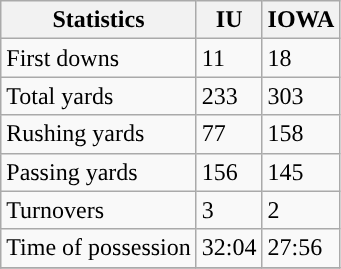<table class="wikitable">
<tr>
<th>Statistics</th>
<th>IU</th>
<th>IOWA</th>
</tr>
<tr>
<td>First downs</td>
<td>11</td>
<td>18</td>
</tr>
<tr>
<td>Total yards</td>
<td>233</td>
<td>303</td>
</tr>
<tr>
<td>Rushing yards</td>
<td>77</td>
<td>158</td>
</tr>
<tr>
<td>Passing yards</td>
<td>156</td>
<td>145</td>
</tr>
<tr>
<td>Turnovers</td>
<td>3</td>
<td>2</td>
</tr>
<tr>
<td>Time of possession</td>
<td>32:04</td>
<td>27:56</td>
</tr>
<tr>
</tr>
</table>
